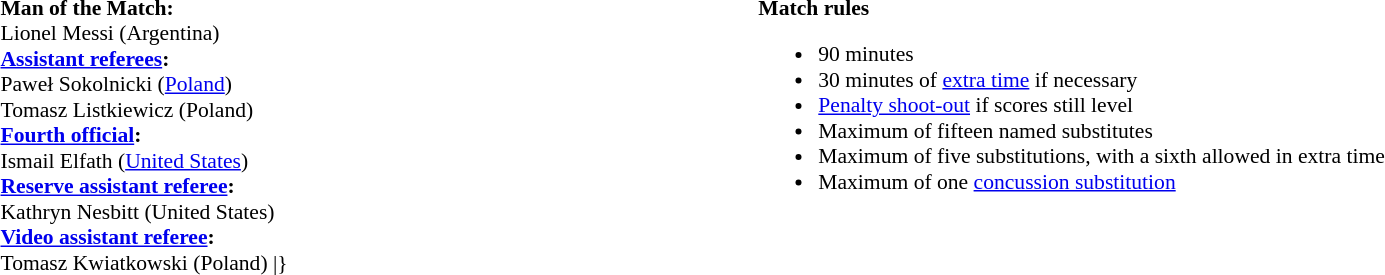<table style="width:100%; font-size:90%;">
<tr>
<td><br><strong>Man of the Match:</strong>
<br>Lionel Messi (Argentina)<br><strong><a href='#'>Assistant referees</a>:</strong>
<br>Paweł Sokolnicki (<a href='#'>Poland</a>)
<br>Tomasz Listkiewicz (Poland)
<br><strong><a href='#'>Fourth official</a>:</strong>
<br>Ismail Elfath (<a href='#'>United States</a>)
<br><strong><a href='#'>Reserve assistant referee</a>:</strong>
<br>Kathryn Nesbitt (United States)
<br><strong><a href='#'>Video assistant referee</a>:</strong>
<br>Tomasz Kwiatkowski (Poland)
<includeonly>|}</includeonly></td>
<td style="width:60%; vertical-align:top;"><br><strong>Match rules</strong><ul><li>90 minutes</li><li>30 minutes of <a href='#'>extra time</a> if necessary</li><li><a href='#'>Penalty shoot-out</a> if scores still level</li><li>Maximum of fifteen named substitutes</li><li>Maximum of five substitutions, with a sixth allowed in extra time</li><li>Maximum of one <a href='#'>concussion substitution</a></li></ul></td>
</tr>
</table>
